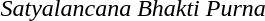<table>
<tr>
<td></td>
<td><em>Satyalancana Bhakti Purna</em></td>
</tr>
</table>
